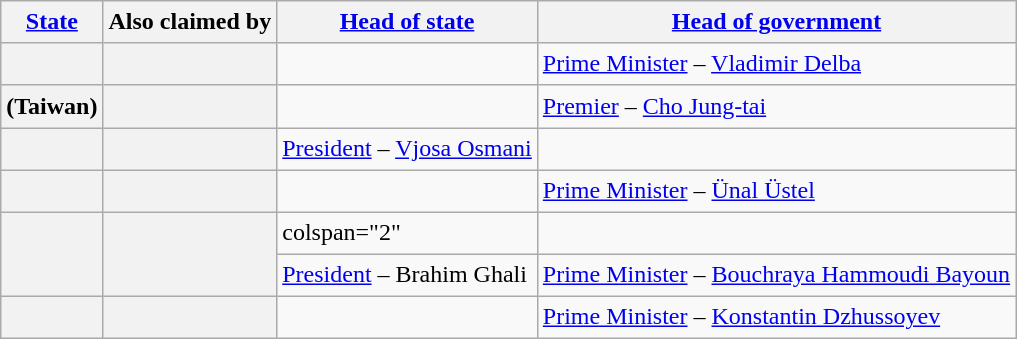<table class="wikitable plainrowheaders" style="line-height:1.3em; max-width:1200px">
<tr>
<th><a href='#'>State</a></th>
<th>Also claimed by</th>
<th><a href='#'>Head of state</a></th>
<th><a href='#'>Head of government</a></th>
</tr>
<tr>
<th scope="row"></th>
<th scope="row"></th>
<td></td>
<td><a href='#'>Prime Minister</a> – <a href='#'>Vladimir Delba</a></td>
</tr>
<tr>
<th scope="row"> (Taiwan)</th>
<th scope="row"></th>
<td></td>
<td><a href='#'>Premier</a> – <a href='#'>Cho Jung-tai</a></td>
</tr>
<tr>
<th scope="row"></th>
<th scope="row"></th>
<td><a href='#'>President</a> – <a href='#'>Vjosa Osmani</a></td>
<td></td>
</tr>
<tr>
<th scope="row"></th>
<th scope="row"></th>
<td></td>
<td><a href='#'>Prime Minister</a> – <a href='#'>Ünal Üstel</a></td>
</tr>
<tr>
<th scope="row" rowspan="2"></th>
<th scope="row" rowspan="2"></th>
<td>colspan="2" </td>
</tr>
<tr>
<td><a href='#'>President</a> – Brahim Ghali</td>
<td><a href='#'>Prime Minister</a> – <a href='#'>Bouchraya Hammoudi Bayoun</a></td>
</tr>
<tr>
<th scope="row"></th>
<th scope="row"></th>
<td></td>
<td><a href='#'>Prime Minister</a> – <a href='#'>Konstantin Dzhussoyev</a></td>
</tr>
</table>
